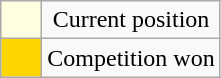<table class="wikitable" style="text-align:center">
<tr>
<td width="20px" bgcolor="#fffee0"></td>
<td>Current position</td>
</tr>
<tr>
<td width="20px" bgcolor="gold"></td>
<td>Competition won</td>
</tr>
</table>
